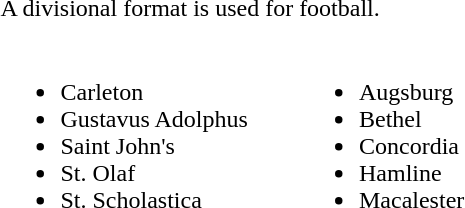<table width=400 style="float:right">
<tr>
<td colspan=2>A divisional format is used for football.</td>
</tr>
<tr>
<td width=50%><br><ul><li>Carleton</li><li>Gustavus Adolphus</li><li>Saint John's</li><li>St. Olaf</li><li>St. Scholastica</li></ul></td>
<td width=50%><br><ul><li>Augsburg</li><li>Bethel</li><li>Concordia</li><li>Hamline</li><li>Macalester</li></ul></td>
</tr>
</table>
